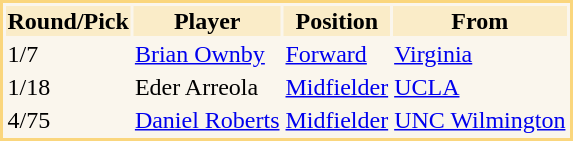<table border="0" style="border: 2px solid #fad67d; background-color: #faf6ed">
<tr align="center" bgcolor="#faecc8">
<th>Round/Pick</th>
<th>Player</th>
<th>Position</th>
<th>From</th>
</tr>
<tr>
<td>1/7</td>
<td><a href='#'>Brian Ownby</a></td>
<td><a href='#'>Forward</a></td>
<td><a href='#'>Virginia</a></td>
</tr>
<tr>
<td>1/18</td>
<td>Eder Arreola</td>
<td><a href='#'>Midfielder</a></td>
<td><a href='#'>UCLA</a></td>
</tr>
<tr>
<td>4/75</td>
<td><a href='#'>Daniel Roberts</a></td>
<td><a href='#'>Midfielder</a></td>
<td><a href='#'>UNC Wilmington</a></td>
</tr>
</table>
